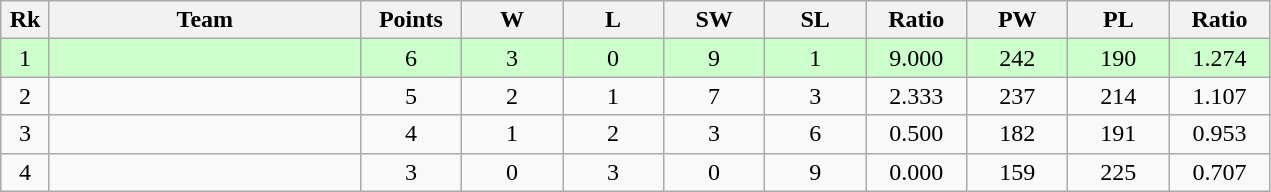<table class=wikitable style=text-align:center>
<tr>
<th width=25>Rk</th>
<th width=200>Team</th>
<th width=60>Points</th>
<th width=60>W</th>
<th width=60>L</th>
<th width=60>SW</th>
<th width=60>SL</th>
<th width=60>Ratio</th>
<th width=60>PW</th>
<th width=60>PL</th>
<th width=60>Ratio</th>
</tr>
<tr style="background: #ccffcc">
<td>1</td>
<td align=left></td>
<td>6</td>
<td>3</td>
<td>0</td>
<td>9</td>
<td>1</td>
<td>9.000</td>
<td>242</td>
<td>190</td>
<td>1.274</td>
</tr>
<tr>
<td>2</td>
<td align=left></td>
<td>5</td>
<td>2</td>
<td>1</td>
<td>7</td>
<td>3</td>
<td>2.333</td>
<td>237</td>
<td>214</td>
<td>1.107</td>
</tr>
<tr>
<td>3</td>
<td align=left></td>
<td>4</td>
<td>1</td>
<td>2</td>
<td>3</td>
<td>6</td>
<td>0.500</td>
<td>182</td>
<td>191</td>
<td>0.953</td>
</tr>
<tr>
<td>4</td>
<td align=left></td>
<td>3</td>
<td>0</td>
<td>3</td>
<td>0</td>
<td>9</td>
<td>0.000</td>
<td>159</td>
<td>225</td>
<td>0.707</td>
</tr>
</table>
